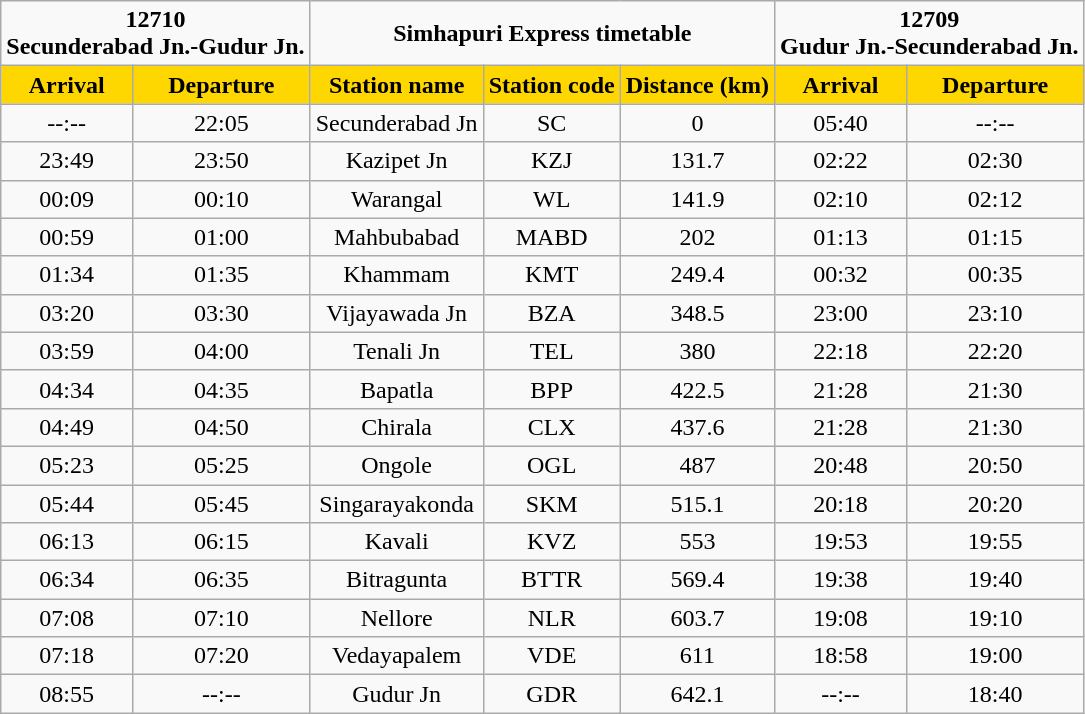<table class="wikitable plainrowheaders unsortable" style="text-align:center">
<tr>
<td colspan="2"><strong>12710 <br>Secunderabad Jn.-Gudur Jn. </strong></td>
<td colspan="3"><strong>Simhapuri Express timetable </strong></td>
<td colspan="2"><strong>12709 <br>Gudur Jn.-Secunderabad Jn. </strong></td>
</tr>
<tr>
<th style="background:gold;">Arrival</th>
<th ! style="background:gold;">Departure</th>
<th ! style="background:gold;">Station name</th>
<th ! style="background:gold;">Station code</th>
<th ! style="background:gold;">Distance (km)</th>
<th ! style="background:gold;">Arrival</th>
<th ! style="background:gold;">Departure</th>
</tr>
<tr>
<td>--:--</td>
<td>22:05</td>
<td>Secunderabad Jn</td>
<td>SC</td>
<td>0</td>
<td>05:40</td>
<td>--:--</td>
</tr>
<tr>
<td>23:49</td>
<td>23:50</td>
<td>Kazipet Jn</td>
<td>KZJ</td>
<td>131.7</td>
<td>02:22</td>
<td>02:30</td>
</tr>
<tr>
<td>00:09</td>
<td>00:10</td>
<td>Warangal</td>
<td>WL</td>
<td>141.9</td>
<td>02:10</td>
<td>02:12</td>
</tr>
<tr>
<td>00:59</td>
<td>01:00</td>
<td>Mahbubabad</td>
<td>MABD</td>
<td>202</td>
<td>01:13</td>
<td>01:15</td>
</tr>
<tr>
<td>01:34</td>
<td>01:35</td>
<td>Khammam</td>
<td>KMT</td>
<td>249.4</td>
<td>00:32</td>
<td>00:35</td>
</tr>
<tr>
<td>03:20</td>
<td>03:30</td>
<td>Vijayawada Jn</td>
<td>BZA</td>
<td>348.5</td>
<td>23:00</td>
<td>23:10</td>
</tr>
<tr>
<td>03:59</td>
<td>04:00</td>
<td>Tenali Jn</td>
<td>TEL</td>
<td>380</td>
<td>22:18</td>
<td>22:20</td>
</tr>
<tr>
<td>04:34</td>
<td>04:35</td>
<td>Bapatla</td>
<td>BPP</td>
<td>422.5</td>
<td>21:28</td>
<td>21:30</td>
</tr>
<tr>
<td>04:49</td>
<td>04:50</td>
<td>Chirala</td>
<td>CLX</td>
<td>437.6</td>
<td>21:28</td>
<td>21:30</td>
</tr>
<tr>
<td>05:23</td>
<td>05:25</td>
<td>Ongole</td>
<td>OGL</td>
<td>487</td>
<td>20:48</td>
<td>20:50</td>
</tr>
<tr>
<td>05:44</td>
<td>05:45</td>
<td>Singarayakonda</td>
<td>SKM</td>
<td>515.1</td>
<td>20:18</td>
<td>20:20</td>
</tr>
<tr>
<td>06:13</td>
<td>06:15</td>
<td>Kavali</td>
<td>KVZ</td>
<td>553</td>
<td>19:53</td>
<td>19:55</td>
</tr>
<tr>
<td>06:34</td>
<td>06:35</td>
<td>Bitragunta</td>
<td>BTTR</td>
<td>569.4</td>
<td>19:38</td>
<td>19:40</td>
</tr>
<tr>
<td>07:08</td>
<td>07:10</td>
<td>Nellore</td>
<td>NLR</td>
<td>603.7</td>
<td>19:08</td>
<td>19:10</td>
</tr>
<tr>
<td>07:18</td>
<td>07:20</td>
<td>Vedayapalem</td>
<td>VDE</td>
<td>611</td>
<td>18:58</td>
<td>19:00</td>
</tr>
<tr>
<td>08:55</td>
<td>--:--</td>
<td>Gudur Jn</td>
<td>GDR</td>
<td>642.1</td>
<td>--:--</td>
<td>18:40</td>
</tr>
</table>
